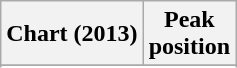<table class="wikitable">
<tr>
<th>Chart (2013)</th>
<th>Peak<br>position</th>
</tr>
<tr>
</tr>
<tr>
</tr>
</table>
